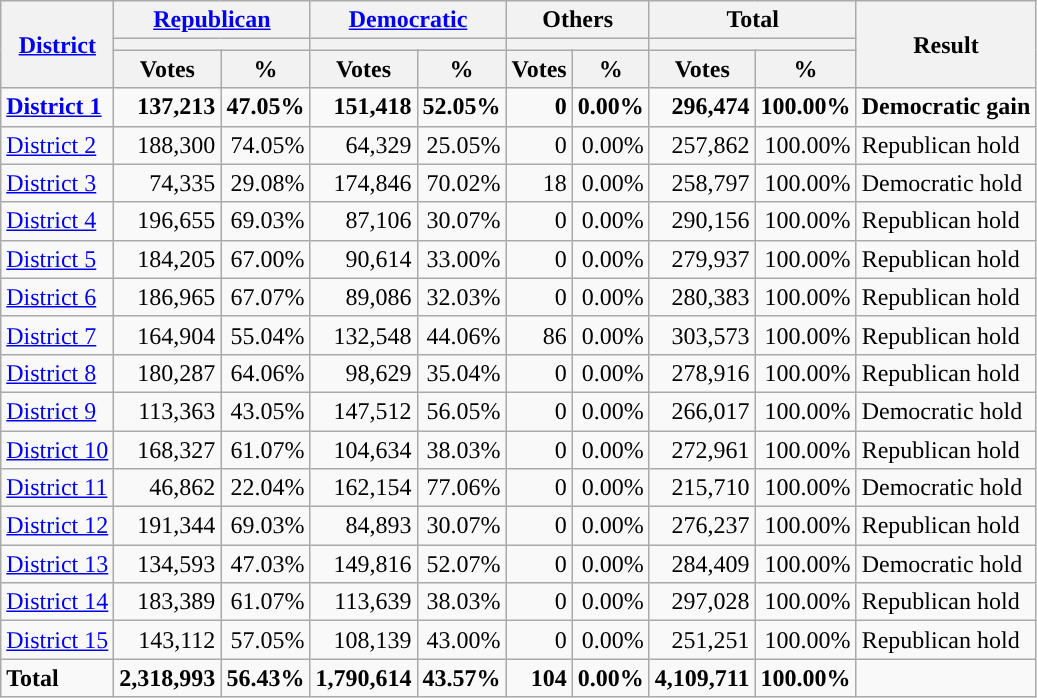<table class="wikitable plainrowheaders sortable" style="font-size:100%; text-align:right;">
<tr>
<th scope=col rowspan=3><a href='#'>District</a></th>
<th scope=col colspan=2><a href='#'>Republican</a></th>
<th scope=col colspan=2><a href='#'>Democratic</a></th>
<th scope=col colspan=2>Others</th>
<th scope=col colspan=2>Total</th>
<th scope=col rowspan=3>Result</th>
</tr>
<tr>
<th scope=col colspan=2 style="background:"></th>
<th scope=col colspan=2 style="background:"></th>
<th scope=col colspan=2></th>
<th scope=col colspan=2></th>
</tr>
<tr>
<th scope=col data-sort-type="number">Votes</th>
<th scope=col data-sort-type="number">%</th>
<th scope=col data-sort-type="number">Votes</th>
<th scope=col data-sort-type="number">%</th>
<th scope=col data-sort-type="number">Votes</th>
<th scope=col data-sort-type="number">%</th>
<th scope=col data-sort-type="number">Votes</th>
<th scope=col data-sort-type="number">%</th>
</tr>
<tr>
<td align=left><strong><a href='#'>District 1</a></strong></td>
<td><strong>137,213</strong></td>
<td><strong>47.05% </strong></td>
<td><strong>151,418</strong></td>
<td><strong>52.05%</strong></td>
<td><strong> 0 </strong></td>
<td><strong>0.00%</strong></td>
<td><strong>296,474</strong></td>
<td><strong>100.00%</strong></td>
<td align=left><strong>Democratic gain</strong></td>
</tr>
<tr>
<td align=left><a href='#'>District 2</a></td>
<td>188,300</td>
<td>74.05%</td>
<td>64,329</td>
<td>25.05%</td>
<td>0</td>
<td>0.00%</td>
<td>257,862</td>
<td>100.00%</td>
<td align=left>Republican hold</td>
</tr>
<tr>
<td align=left><a href='#'>District 3</a></td>
<td>74,335</td>
<td>29.08%</td>
<td>174,846</td>
<td>70.02%</td>
<td>18</td>
<td>0.00%</td>
<td>258,797</td>
<td>100.00%</td>
<td align=left>Democratic hold</td>
</tr>
<tr>
<td align=left><a href='#'>District 4</a></td>
<td>196,655</td>
<td>69.03%</td>
<td>87,106</td>
<td>30.07%</td>
<td>0</td>
<td>0.00%</td>
<td>290,156</td>
<td>100.00%</td>
<td align=left>Republican hold</td>
</tr>
<tr>
<td align=left><a href='#'>District 5</a></td>
<td>184,205</td>
<td>67.00%</td>
<td>90,614</td>
<td>33.00%</td>
<td>0</td>
<td>0.00%</td>
<td>279,937</td>
<td>100.00%</td>
<td align=left>Republican hold</td>
</tr>
<tr>
<td align=left><a href='#'>District 6</a></td>
<td>186,965</td>
<td>67.07%</td>
<td>89,086</td>
<td>32.03%</td>
<td>0</td>
<td>0.00%</td>
<td>280,383</td>
<td>100.00%</td>
<td align=left>Republican hold</td>
</tr>
<tr>
<td align=left><a href='#'>District 7</a></td>
<td>164,904</td>
<td>55.04%</td>
<td>132,548</td>
<td>44.06%</td>
<td>86</td>
<td>0.00%</td>
<td>303,573</td>
<td>100.00%</td>
<td align=left>Republican hold</td>
</tr>
<tr>
<td align=left><a href='#'>District 8</a></td>
<td>180,287</td>
<td>64.06%</td>
<td>98,629</td>
<td>35.04%</td>
<td>0</td>
<td>0.00%</td>
<td>278,916</td>
<td>100.00%</td>
<td align=left>Republican hold</td>
</tr>
<tr>
<td align=left><a href='#'>District 9</a></td>
<td>113,363</td>
<td>43.05%</td>
<td>147,512</td>
<td>56.05%</td>
<td>0</td>
<td>0.00%</td>
<td>266,017</td>
<td>100.00%</td>
<td align=left>Democratic hold</td>
</tr>
<tr>
<td align=left><a href='#'>District 10</a></td>
<td>168,327</td>
<td>61.07%</td>
<td>104,634</td>
<td>38.03%</td>
<td>0</td>
<td>0.00%</td>
<td>272,961</td>
<td>100.00%</td>
<td align=left>Republican hold</td>
</tr>
<tr>
<td align=left><a href='#'>District 11</a></td>
<td>46,862</td>
<td>22.04%</td>
<td>162,154</td>
<td>77.06%</td>
<td>0</td>
<td>0.00%</td>
<td>215,710</td>
<td>100.00%</td>
<td align=left>Democratic hold</td>
</tr>
<tr>
<td align=left><a href='#'>District 12</a></td>
<td>191,344</td>
<td>69.03%</td>
<td>84,893</td>
<td>30.07%</td>
<td>0</td>
<td>0.00%</td>
<td>276,237</td>
<td>100.00%</td>
<td align=left>Republican hold</td>
</tr>
<tr>
<td align=left><a href='#'>District 13</a></td>
<td>134,593</td>
<td>47.03%</td>
<td>149,816</td>
<td>52.07%</td>
<td>0</td>
<td>0.00%</td>
<td>284,409</td>
<td>100.00%</td>
<td align=left>Democratic hold</td>
</tr>
<tr>
<td align=left><a href='#'>District 14</a></td>
<td>183,389</td>
<td>61.07%</td>
<td>113,639</td>
<td>38.03%</td>
<td>0</td>
<td>0.00%</td>
<td>297,028</td>
<td>100.00%</td>
<td align=left>Republican hold</td>
</tr>
<tr>
<td align=left><a href='#'>District 15</a></td>
<td>143,112</td>
<td>57.05%</td>
<td>108,139</td>
<td>43.00%</td>
<td>0</td>
<td>0.00%</td>
<td>251,251</td>
<td>100.00%</td>
<td align=left>Republican hold</td>
</tr>
<tr class="sortbottom" style="font-weight:bold">
<td align=left>Total</td>
<td>2,318,993</td>
<td>56.43%</td>
<td>1,790,614</td>
<td>43.57%</td>
<td>104</td>
<td>0.00%</td>
<td>4,109,711</td>
<td>100.00%</td>
<td></td>
</tr>
</table>
